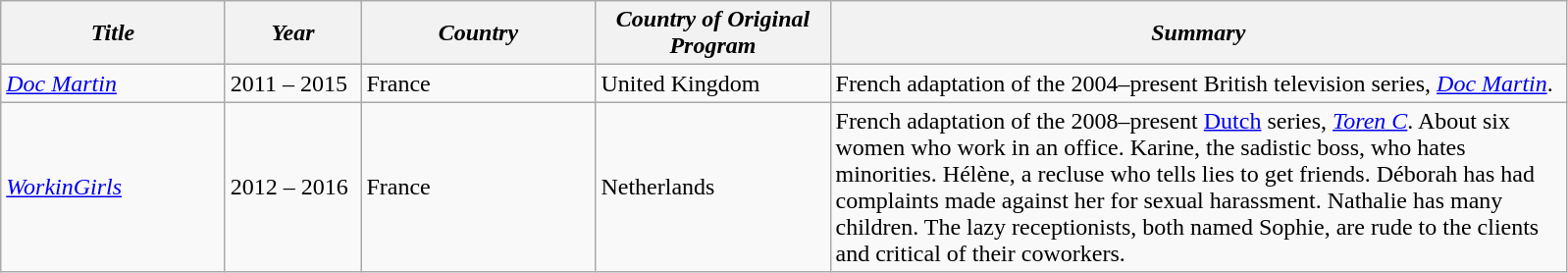<table class="wikitable">
<tr>
<th style="width:145px;"><em>Title</em></th>
<th style="width:85px;"><em>Year</em></th>
<th style="width:152px;"><em>Country</em></th>
<th style="width:152px;"><em>Country of Original Program</em></th>
<th style="width:493px;"><em>Summary</em></th>
</tr>
<tr>
<td><em><a href='#'>Doc Martin</a></em></td>
<td>2011 – 2015</td>
<td>France</td>
<td>United Kingdom</td>
<td>French adaptation of the 2004–present British television series, <em><a href='#'>Doc Martin</a></em>.</td>
</tr>
<tr>
<td><em><a href='#'>WorkinGirls</a></em></td>
<td>2012 – 2016</td>
<td>France</td>
<td>Netherlands</td>
<td>French adaptation of the 2008–present <a href='#'>Dutch</a> series, <em><a href='#'>Toren C</a></em>. About six women who work in an office. Karine, the sadistic boss, who hates minorities. Hélène, a recluse who tells lies to get friends. Déborah has had complaints made against her for sexual harassment. Nathalie has many children. The lazy receptionists, both named Sophie, are rude to the clients and critical of their coworkers.</td>
</tr>
</table>
